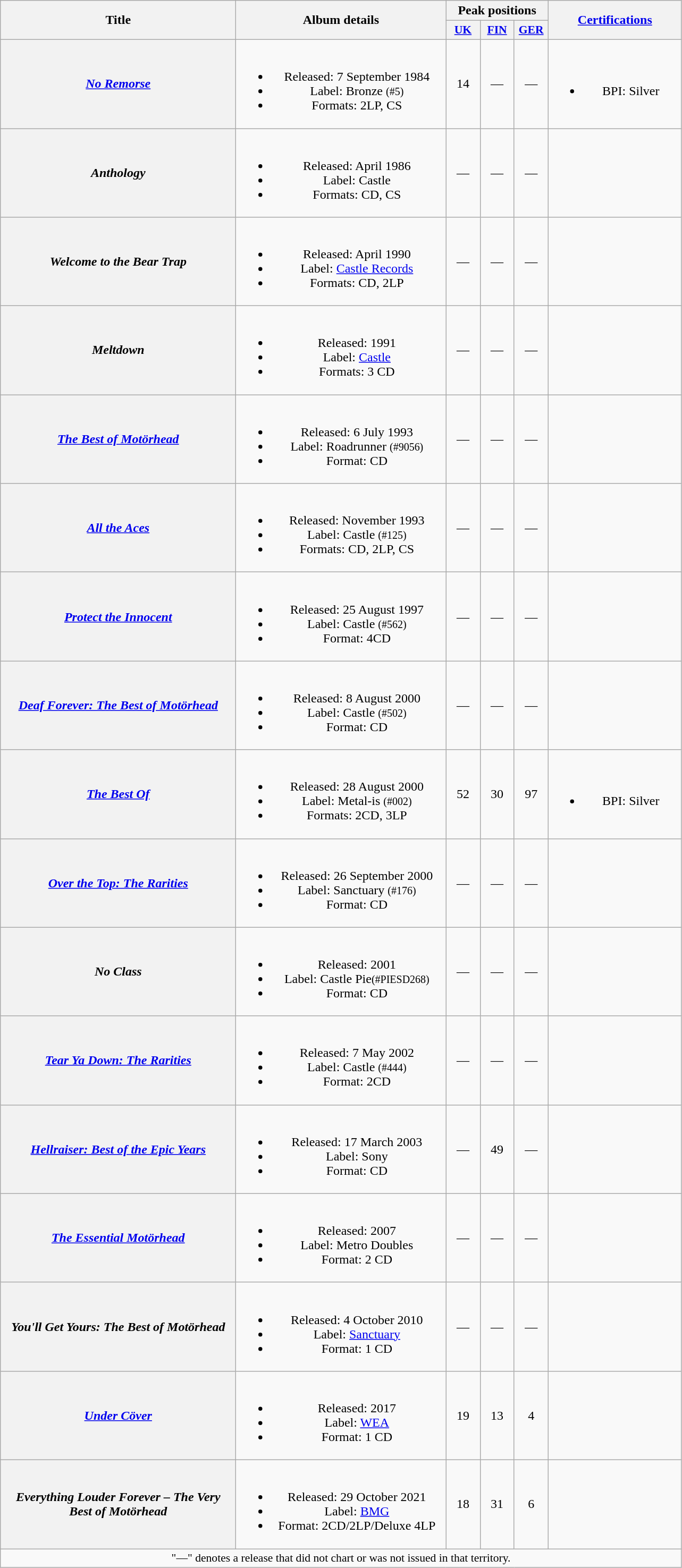<table class="wikitable plainrowheaders" style="text-align:center;">
<tr>
<th scope="col" rowspan="2" style="width:18em;">Title</th>
<th scope="col" rowspan="2" style="width:16em;">Album details</th>
<th scope="col" colspan="3">Peak positions</th>
<th scope="col" rowspan="2" style="width:10em;"><a href='#'>Certifications</a></th>
</tr>
<tr>
<th scope="col" style="width:2.5em;font-size:90%;"><a href='#'>UK</a><br></th>
<th scope="col" style="width:2.5em;font-size:90%;"><a href='#'>FIN</a><br></th>
<th scope="col" style="width:2.5em;font-size:90%;"><a href='#'>GER</a><br></th>
</tr>
<tr>
<th scope="row"><em><a href='#'>No Remorse</a></em></th>
<td><br><ul><li>Released: 7 September 1984</li><li>Label: Bronze <small>(#5)</small></li><li>Formats: 2LP, CS</li></ul></td>
<td>14</td>
<td>—</td>
<td>—</td>
<td><br><ul><li>BPI: Silver</li></ul></td>
</tr>
<tr>
<th scope="row"><em>Anthology</em></th>
<td><br><ul><li>Released: April 1986</li><li>Label: Castle</li><li>Formats: CD, CS</li></ul></td>
<td>—</td>
<td>—</td>
<td>—</td>
<td></td>
</tr>
<tr>
<th scope="row"><em>Welcome to the Bear Trap</em></th>
<td><br><ul><li>Released: April 1990</li><li>Label: <a href='#'>Castle Records</a></li><li>Formats: CD, 2LP</li></ul></td>
<td>—</td>
<td>—</td>
<td>—</td>
<td></td>
</tr>
<tr>
<th scope="row"><em>Meltdown</em></th>
<td><br><ul><li>Released: 1991</li><li>Label: <a href='#'>Castle</a></li><li>Formats: 3 CD</li></ul></td>
<td>—</td>
<td>—</td>
<td>—</td>
<td></td>
</tr>
<tr>
<th scope="row"><em><a href='#'>The Best of Motörhead</a></em></th>
<td><br><ul><li>Released: 6 July 1993</li><li>Label: Roadrunner <small>(#9056)</small></li><li>Format: CD</li></ul></td>
<td>—</td>
<td>—</td>
<td>—</td>
<td></td>
</tr>
<tr>
<th scope="row"><em><a href='#'>All the Aces</a></em></th>
<td><br><ul><li>Released: November 1993</li><li>Label: Castle <small>(#125)</small></li><li>Formats: CD, 2LP, CS</li></ul></td>
<td>—</td>
<td>—</td>
<td>—</td>
<td></td>
</tr>
<tr>
<th scope="row"><em><a href='#'>Protect the Innocent</a></em></th>
<td><br><ul><li>Released: 25 August 1997</li><li>Label: Castle <small>(#562)</small></li><li>Format: 4CD</li></ul></td>
<td>—</td>
<td>—</td>
<td>—</td>
<td></td>
</tr>
<tr>
<th scope="row"><em><a href='#'>Deaf Forever: The Best of Motörhead</a></em></th>
<td><br><ul><li>Released: 8 August 2000</li><li>Label: Castle <small>(#502)</small></li><li>Format: CD</li></ul></td>
<td>—</td>
<td>—</td>
<td>—</td>
<td></td>
</tr>
<tr>
<th scope="row"><em><a href='#'>The Best Of</a></em></th>
<td><br><ul><li>Released: 28 August 2000</li><li>Label: Metal-is <small>(#002)</small></li><li>Formats: 2CD, 3LP</li></ul></td>
<td>52</td>
<td>30</td>
<td>97</td>
<td><br><ul><li>BPI: Silver</li></ul></td>
</tr>
<tr>
<th scope="row"><em><a href='#'>Over the Top: The Rarities</a></em></th>
<td><br><ul><li>Released: 26 September 2000</li><li>Label: Sanctuary <small>(#176)</small></li><li>Format: CD</li></ul></td>
<td>—</td>
<td>—</td>
<td>—</td>
<td></td>
</tr>
<tr>
<th scope="row"><em>No Class</em></th>
<td><br><ul><li>Released: 2001</li><li>Label: Castle Pie<small>(#PIESD268)</small></li><li>Format: CD</li></ul></td>
<td>—</td>
<td>—</td>
<td>—</td>
<td></td>
</tr>
<tr>
<th scope="row"><em><a href='#'>Tear Ya Down: The Rarities</a></em></th>
<td><br><ul><li>Released: 7 May 2002</li><li>Label: Castle <small>(#444)</small></li><li>Format: 2CD</li></ul></td>
<td>—</td>
<td>—</td>
<td>—</td>
<td></td>
</tr>
<tr>
<th scope="row"><em><a href='#'>Hellraiser: Best of the Epic Years</a></em></th>
<td><br><ul><li>Released: 17 March 2003</li><li>Label: Sony</li><li>Format: CD</li></ul></td>
<td>—</td>
<td>49</td>
<td>—</td>
<td></td>
</tr>
<tr>
<th scope="row"><em> <a href='#'>The Essential Motörhead</a> </em></th>
<td><br><ul><li>Released: 2007</li><li>Label: Metro Doubles</li><li>Format: 2 CD</li></ul></td>
<td>—</td>
<td>—</td>
<td>—</td>
<td></td>
</tr>
<tr>
<th scope="row"><em>You'll Get Yours: The Best of Motörhead</em></th>
<td><br><ul><li>Released: 4 October 2010</li><li>Label: <a href='#'>Sanctuary</a></li><li>Format: 1 CD</li></ul></td>
<td>—</td>
<td>—</td>
<td>—</td>
<td></td>
</tr>
<tr>
<th scope="row"><em><a href='#'>Under Cöver</a></em></th>
<td><br><ul><li>Released: 2017</li><li>Label: <a href='#'>WEA</a></li><li>Format: 1 CD</li></ul></td>
<td>19</td>
<td>13<br></td>
<td>4</td>
<td></td>
</tr>
<tr>
<th scope="row"><em>Everything Louder Forever – The Very Best of Motörhead</em></th>
<td><br><ul><li>Released: 29 October 2021</li><li>Label: <a href='#'>BMG</a></li><li>Format: 2CD/2LP/Deluxe 4LP</li></ul></td>
<td>18</td>
<td>31<br></td>
<td>6</td>
<td></td>
</tr>
<tr>
<td colspan="7" style="font-size:90%">"—" denotes a release that did not chart or was not issued in that territory.</td>
</tr>
</table>
